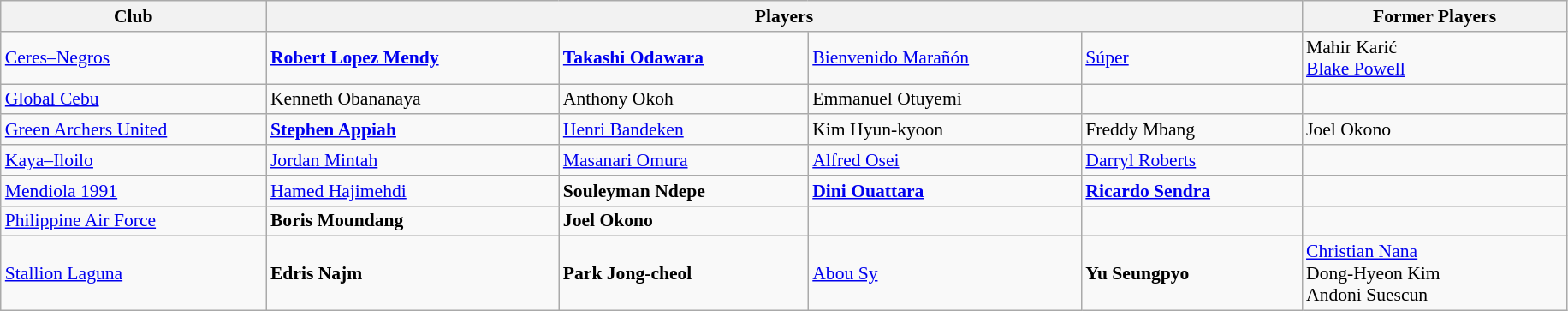<table class="wikitable" style="font-size:90%;">
<tr>
<th style="width:200px;">Club</th>
<th colspan=4 style="width:800px;">Players</th>
<th style="width:200px;">Former Players</th>
</tr>
<tr>
<td><a href='#'>Ceres–Negros</a></td>
<td> <strong><a href='#'>Robert Lopez Mendy</a></strong></td>
<td> <strong><a href='#'>Takashi Odawara</a></strong></td>
<td> <a href='#'>Bienvenido Marañón</a></td>
<td> <a href='#'>Súper</a></td>
<td> Mahir Karić<br> <a href='#'>Blake Powell</a></td>
</tr>
<tr>
<td><a href='#'>Global Cebu</a></td>
<td> Kenneth Obananaya</td>
<td> Anthony Okoh</td>
<td> Emmanuel Otuyemi</td>
<td></td>
<td></td>
</tr>
<tr>
<td><a href='#'>Green Archers United</a></td>
<td> <strong><a href='#'>Stephen Appiah</a></strong></td>
<td> <a href='#'>Henri Bandeken</a></td>
<td> Kim Hyun-kyoon</td>
<td> Freddy Mbang</td>
<td> Joel Okono</td>
</tr>
<tr>
<td><a href='#'>Kaya–Iloilo</a></td>
<td> <a href='#'>Jordan Mintah</a></td>
<td> <a href='#'>Masanari Omura</a></td>
<td> <a href='#'>Alfred Osei</a></td>
<td> <a href='#'>Darryl Roberts</a></td>
<td></td>
</tr>
<tr>
<td><a href='#'>Mendiola 1991</a></td>
<td> <a href='#'>Hamed Hajimehdi</a></td>
<td> <strong>Souleyman Ndepe</strong></td>
<td> <strong><a href='#'>Dini Ouattara</a></strong></td>
<td> <strong><a href='#'>Ricardo Sendra</a></strong></td>
<td></td>
</tr>
<tr>
<td><a href='#'>Philippine Air Force</a></td>
<td> <strong>Boris Moundang</strong></td>
<td> <strong>Joel Okono</strong></td>
<td></td>
<td></td>
<td></td>
</tr>
<tr>
<td><a href='#'>Stallion Laguna</a></td>
<td> <strong>Edris Najm</strong></td>
<td> <strong>Park Jong-cheol </strong></td>
<td> <a href='#'>Abou Sy</a></td>
<td> <strong>Yu Seungpyo</strong></td>
<td> <a href='#'>Christian Nana</a> <br>  Dong-Hyeon Kim<br> Andoni Suescun</td>
</tr>
</table>
